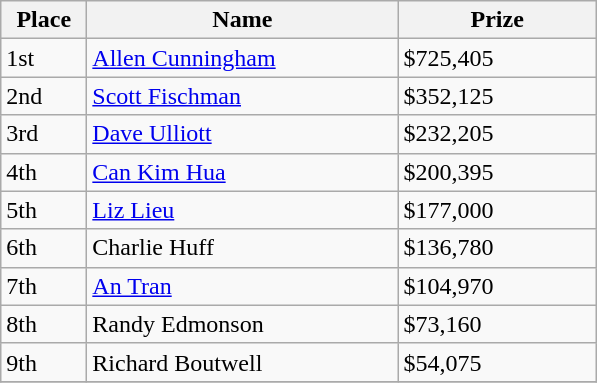<table class="wikitable">
<tr>
<th width="50">Place</th>
<th width="200">Name</th>
<th width="125">Prize</th>
</tr>
<tr>
<td>1st</td>
<td><a href='#'>Allen Cunningham</a></td>
<td>$725,405</td>
</tr>
<tr>
<td>2nd</td>
<td><a href='#'>Scott Fischman</a></td>
<td>$352,125</td>
</tr>
<tr>
<td>3rd</td>
<td><a href='#'>Dave Ulliott</a></td>
<td>$232,205</td>
</tr>
<tr>
<td>4th</td>
<td><a href='#'>Can Kim Hua</a></td>
<td>$200,395</td>
</tr>
<tr>
<td>5th</td>
<td><a href='#'>Liz Lieu</a></td>
<td>$177,000</td>
</tr>
<tr>
<td>6th</td>
<td>Charlie Huff</td>
<td>$136,780</td>
</tr>
<tr>
<td>7th</td>
<td><a href='#'>An Tran</a></td>
<td>$104,970</td>
</tr>
<tr>
<td>8th</td>
<td>Randy Edmonson</td>
<td>$73,160</td>
</tr>
<tr>
<td>9th</td>
<td>Richard Boutwell</td>
<td>$54,075</td>
</tr>
<tr>
</tr>
</table>
